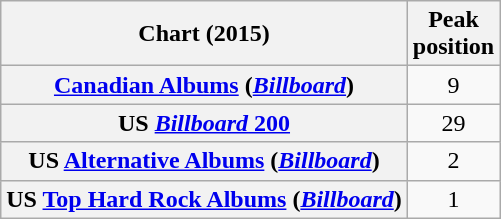<table class="wikitable sortable plainrowheaders" style="text-align:center">
<tr>
<th scope="col">Chart (2015)</th>
<th scope="col">Peak<br> position</th>
</tr>
<tr>
<th scope="row"><a href='#'>Canadian Albums</a> (<a href='#'><em>Billboard</em></a>)</th>
<td>9</td>
</tr>
<tr>
<th scope="row">US <a href='#'><em>Billboard</em> 200</a></th>
<td>29</td>
</tr>
<tr>
<th scope="row">US <a href='#'>Alternative Albums</a> (<a href='#'><em>Billboard</em></a>)</th>
<td>2</td>
</tr>
<tr>
<th scope="row">US <a href='#'>Top Hard Rock Albums</a> (<a href='#'><em>Billboard</em></a>)</th>
<td>1</td>
</tr>
</table>
